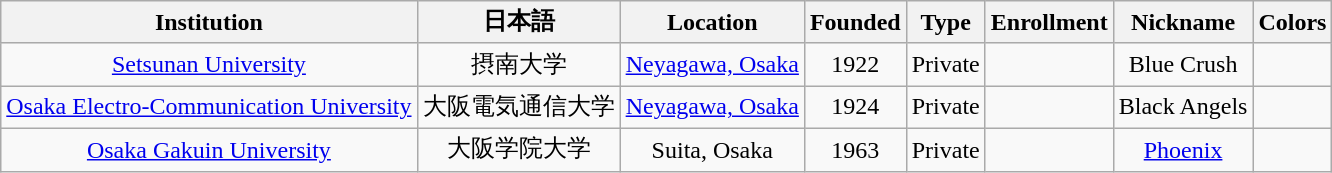<table class="wikitable sortable" style="text-align: center;">
<tr>
<th>Institution</th>
<th>日本語</th>
<th>Location</th>
<th>Founded</th>
<th>Type</th>
<th>Enrollment</th>
<th>Nickname</th>
<th>Colors</th>
</tr>
<tr>
<td><a href='#'>Setsunan University</a></td>
<td>摂南大学</td>
<td><a href='#'>Neyagawa, Osaka</a></td>
<td>1922</td>
<td>Private</td>
<td></td>
<td>Blue Crush</td>
<td></td>
</tr>
<tr>
<td><a href='#'>Osaka Electro-Communication University</a></td>
<td>大阪電気通信大学</td>
<td><a href='#'>Neyagawa, Osaka</a></td>
<td>1924</td>
<td>Private</td>
<td></td>
<td>Black Angels</td>
<td></td>
</tr>
<tr>
<td><a href='#'>Osaka Gakuin University</a></td>
<td>大阪学院大学</td>
<td>Suita, Osaka</td>
<td>1963</td>
<td>Private</td>
<td></td>
<td><a href='#'>Phoenix</a></td>
<td></td>
</tr>
</table>
